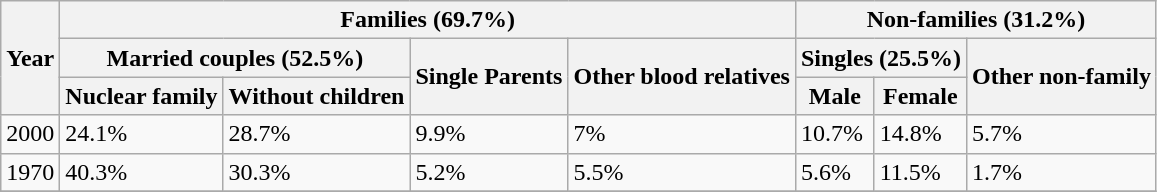<table class=wikitable>
<tr>
<th rowspan=3>Year</th>
<th colspan=4>Families (69.7%)</th>
<th colspan=3>Non-families (31.2%)</th>
</tr>
<tr>
<th colspan=2>Married couples (52.5%)</th>
<th rowspan=2>Single Parents</th>
<th rowspan=2>Other blood relatives</th>
<th colspan=2>Singles (25.5%)</th>
<th rowspan=2>Other non-family</th>
</tr>
<tr>
<th>Nuclear family</th>
<th>Without children</th>
<th>Male</th>
<th>Female</th>
</tr>
<tr>
<td>2000</td>
<td>24.1%</td>
<td>28.7%</td>
<td>9.9%</td>
<td>7%</td>
<td>10.7%</td>
<td>14.8%</td>
<td>5.7%</td>
</tr>
<tr>
<td>1970</td>
<td>40.3%</td>
<td>30.3%</td>
<td>5.2%</td>
<td>5.5%</td>
<td>5.6%</td>
<td>11.5%</td>
<td>1.7%</td>
</tr>
<tr>
</tr>
</table>
